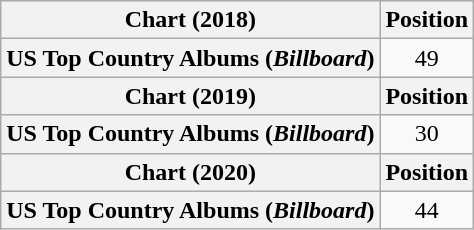<table class="wikitable plainrowheaders" style="text-align:center">
<tr>
<th scope="col">Chart (2018)</th>
<th scope="col">Position</th>
</tr>
<tr>
<th scope="row">US Top Country Albums (<em>Billboard</em>)</th>
<td>49</td>
</tr>
<tr>
<th scope="col">Chart (2019)</th>
<th scope="col">Position</th>
</tr>
<tr>
<th scope="row">US Top Country Albums (<em>Billboard</em>)</th>
<td>30</td>
</tr>
<tr>
<th scope="col">Chart (2020)</th>
<th scope="col">Position</th>
</tr>
<tr>
<th scope="row">US Top Country Albums (<em>Billboard</em>)</th>
<td>44</td>
</tr>
</table>
